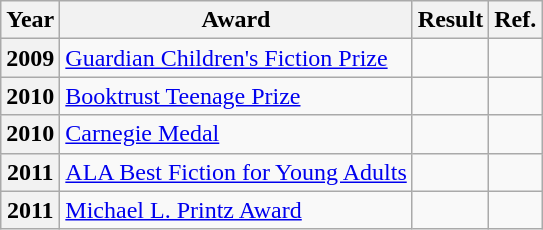<table class="wikitable sortable mw-collapsible">
<tr>
<th>Year</th>
<th>Award</th>
<th>Result</th>
<th>Ref.</th>
</tr>
<tr>
<th>2009</th>
<td><a href='#'>Guardian Children's Fiction Prize</a></td>
<td></td>
<td></td>
</tr>
<tr>
<th>2010</th>
<td><a href='#'>Booktrust Teenage Prize</a></td>
<td></td>
<td></td>
</tr>
<tr>
<th>2010</th>
<td><a href='#'>Carnegie Medal</a></td>
<td></td>
<td></td>
</tr>
<tr>
<th>2011</th>
<td><a href='#'>ALA Best Fiction for Young Adults</a></td>
<td></td>
<td></td>
</tr>
<tr>
<th>2011</th>
<td><a href='#'>Michael L. Printz Award</a></td>
<td></td>
<td></td>
</tr>
</table>
